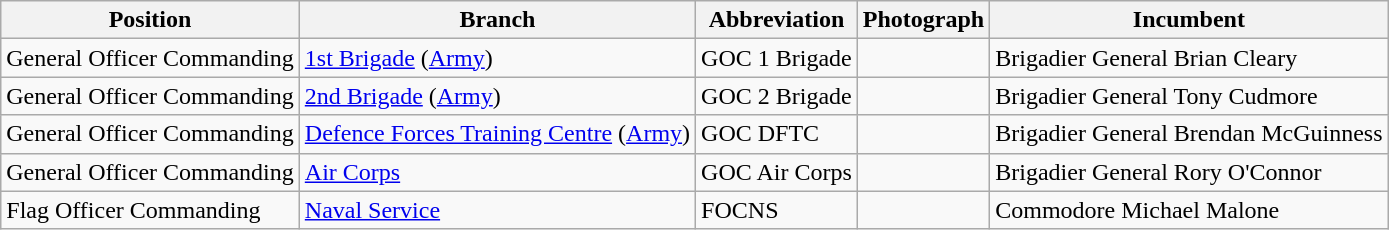<table class="wikitable">
<tr>
<th>Position</th>
<th>Branch</th>
<th>Abbreviation</th>
<th>Photograph</th>
<th>Incumbent</th>
</tr>
<tr>
<td>General Officer Commanding</td>
<td> <a href='#'>1st Brigade</a> (<a href='#'>Army</a>)</td>
<td>GOC 1 Brigade</td>
<td></td>
<td> Brigadier General Brian Cleary</td>
</tr>
<tr>
<td>General Officer Commanding</td>
<td> <a href='#'>2nd Brigade</a> (<a href='#'>Army</a>)</td>
<td>GOC 2 Brigade</td>
<td></td>
<td> Brigadier General Tony Cudmore</td>
</tr>
<tr>
<td>General Officer Commanding</td>
<td> <a href='#'>Defence Forces Training Centre</a> (<a href='#'>Army</a>)</td>
<td>GOC DFTC</td>
<td></td>
<td> Brigadier General Brendan McGuinness</td>
</tr>
<tr>
<td>General Officer Commanding</td>
<td> <a href='#'>Air Corps</a></td>
<td>GOC Air Corps</td>
<td></td>
<td> Brigadier General Rory O'Connor</td>
</tr>
<tr>
<td>Flag Officer Commanding</td>
<td> <a href='#'>Naval Service</a></td>
<td>FOCNS</td>
<td></td>
<td> Commodore Michael Malone</td>
</tr>
</table>
